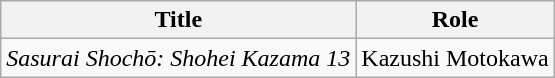<table class="wikitable">
<tr>
<th>Title</th>
<th>Role</th>
</tr>
<tr>
<td><em>Sasurai Shochō: Shohei Kazama 13</em></td>
<td>Kazushi Motokawa</td>
</tr>
</table>
